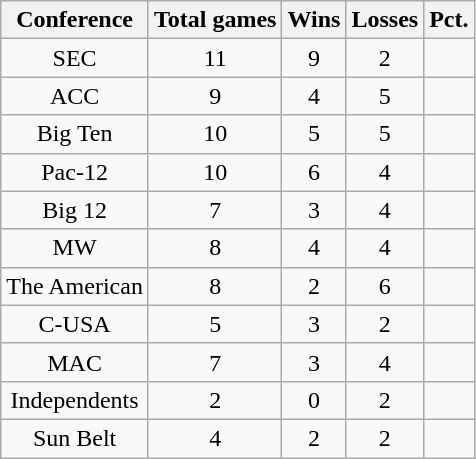<table class="wikitable sortable">
<tr>
<th>Conference</th>
<th>Total games</th>
<th>Wins</th>
<th>Losses</th>
<th>Pct.</th>
</tr>
<tr align="center">
<td>SEC</td>
<td>11</td>
<td>9</td>
<td>2</td>
<td></td>
</tr>
<tr align="center">
<td>ACC</td>
<td>9</td>
<td>4</td>
<td>5</td>
<td></td>
</tr>
<tr align="center">
<td>Big Ten</td>
<td>10</td>
<td>5</td>
<td>5</td>
<td></td>
</tr>
<tr align="center">
<td>Pac-12</td>
<td>10</td>
<td>6</td>
<td>4</td>
<td></td>
</tr>
<tr align="center">
<td>Big 12</td>
<td>7</td>
<td>3</td>
<td>4</td>
<td></td>
</tr>
<tr align="center">
<td>MW</td>
<td>8</td>
<td>4</td>
<td>4</td>
<td></td>
</tr>
<tr align="center">
<td>The American</td>
<td>8</td>
<td>2</td>
<td>6</td>
<td></td>
</tr>
<tr align="center">
<td>C-USA</td>
<td>5</td>
<td>3</td>
<td>2</td>
<td></td>
</tr>
<tr align="center">
<td>MAC</td>
<td>7</td>
<td>3</td>
<td>4</td>
<td></td>
</tr>
<tr align="center">
<td>Independents</td>
<td>2</td>
<td>0</td>
<td>2</td>
<td></td>
</tr>
<tr align="center">
<td>Sun Belt</td>
<td>4</td>
<td>2</td>
<td>2</td>
<td></td>
</tr>
</table>
